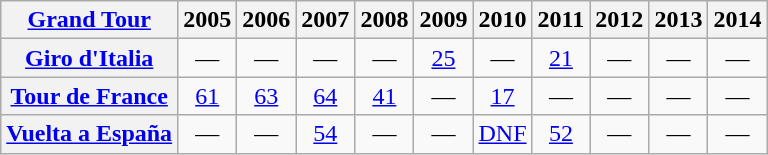<table class="wikitable plainrowheaders">
<tr>
<th scope="col"><a href='#'>Grand Tour</a></th>
<th scope="col">2005</th>
<th scope="col">2006</th>
<th scope="col">2007</th>
<th scope="col">2008</th>
<th scope="col">2009</th>
<th scope="col">2010</th>
<th scope="col">2011</th>
<th scope="col">2012</th>
<th scope="col">2013</th>
<th scope="col">2014</th>
</tr>
<tr style="text-align:center;">
<th scope="row"> <a href='#'>Giro d'Italia</a></th>
<td>—</td>
<td>—</td>
<td>—</td>
<td>—</td>
<td><a href='#'>25</a></td>
<td>—</td>
<td><a href='#'>21</a></td>
<td>—</td>
<td>—</td>
<td>—</td>
</tr>
<tr style="text-align:center;">
<th scope="row"> <a href='#'>Tour de France</a></th>
<td><a href='#'>61</a></td>
<td><a href='#'>63</a></td>
<td><a href='#'>64</a></td>
<td><a href='#'>41</a></td>
<td>—</td>
<td><a href='#'>17</a></td>
<td>—</td>
<td>—</td>
<td>—</td>
<td>—</td>
</tr>
<tr style="text-align:center;">
<th scope="row"> <a href='#'>Vuelta a España</a></th>
<td>—</td>
<td>—</td>
<td><a href='#'>54</a></td>
<td>—</td>
<td>—</td>
<td><a href='#'>DNF</a></td>
<td><a href='#'>52</a></td>
<td>—</td>
<td>—</td>
<td>—</td>
</tr>
</table>
